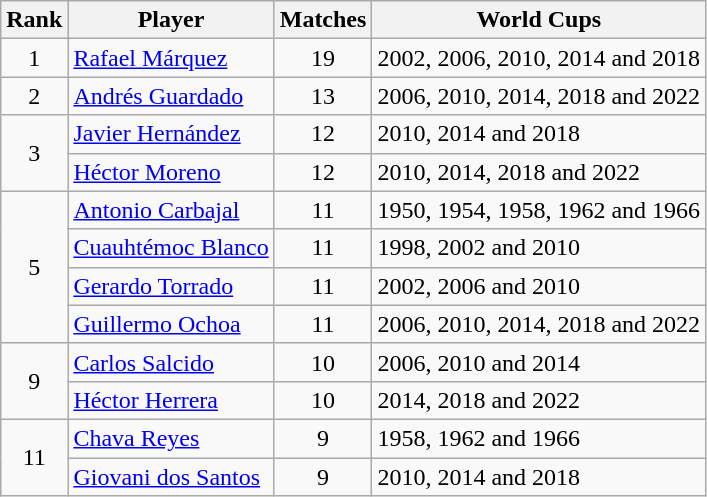<table class="wikitable" style="text-align: left;">
<tr>
<th>Rank</th>
<th>Player</th>
<th>Matches</th>
<th>World Cups</th>
</tr>
<tr>
<td align=center>1</td>
<td><a href='#'>Rafael Márquez</a></td>
<td align=center>19</td>
<td>2002, 2006, 2010, 2014 and 2018</td>
</tr>
<tr>
<td align=center>2</td>
<td><a href='#'>Andrés Guardado</a></td>
<td align=center>13</td>
<td>2006, 2010, 2014, 2018 and 2022</td>
</tr>
<tr>
<td rowspan=2 align=center>3</td>
<td><a href='#'>Javier Hernández</a></td>
<td align=center>12</td>
<td>2010, 2014 and 2018</td>
</tr>
<tr>
<td><a href='#'>Héctor Moreno</a></td>
<td align=center>12</td>
<td>2010, 2014, 2018 and 2022</td>
</tr>
<tr>
<td rowspan=4 align=center>5</td>
<td><a href='#'>Antonio Carbajal</a></td>
<td align=center>11</td>
<td>1950, 1954, 1958, 1962 and 1966</td>
</tr>
<tr>
<td><a href='#'>Cuauhtémoc Blanco</a></td>
<td align=center>11</td>
<td>1998, 2002 and 2010</td>
</tr>
<tr>
<td><a href='#'>Gerardo Torrado</a></td>
<td align=center>11</td>
<td>2002, 2006 and 2010</td>
</tr>
<tr>
<td><a href='#'>Guillermo Ochoa</a></td>
<td align=center>11</td>
<td>2006, 2010, 2014, 2018 and 2022</td>
</tr>
<tr>
<td rowspan=2 align=center>9</td>
<td><a href='#'>Carlos Salcido</a></td>
<td align=center>10</td>
<td>2006, 2010 and 2014</td>
</tr>
<tr>
<td><a href='#'>Héctor Herrera</a></td>
<td align=center>10</td>
<td>2014, 2018 and 2022</td>
</tr>
<tr>
<td rowspan=2 align=center>11</td>
<td><a href='#'>Chava Reyes</a></td>
<td align=center>9</td>
<td>1958, 1962 and 1966</td>
</tr>
<tr>
<td><a href='#'>Giovani dos Santos</a></td>
<td align=center>9</td>
<td>2010, 2014 and 2018</td>
</tr>
</table>
